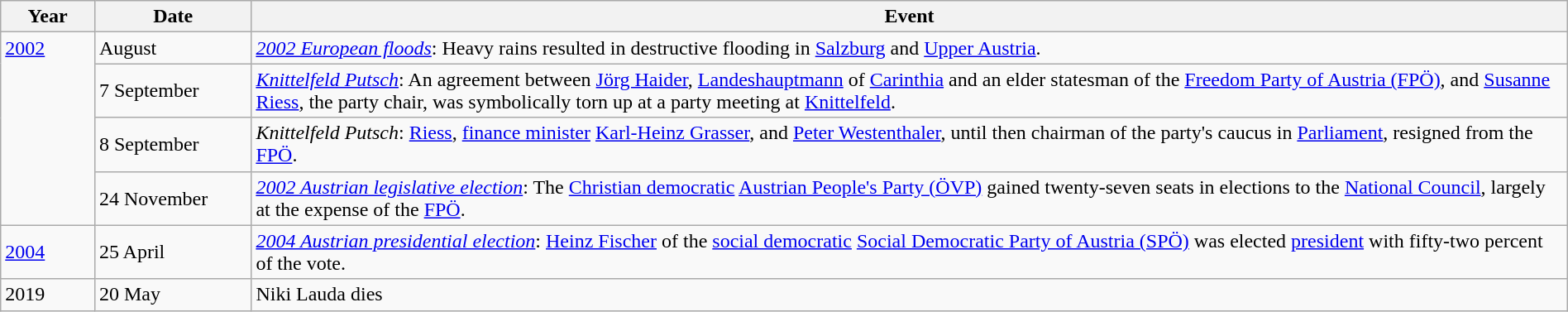<table class="wikitable" width="100%">
<tr>
<th style="width: 6%;">Year</th>
<th style="width: 10%;">Date</th>
<th>Event</th>
</tr>
<tr>
<td rowspan="4" valign="top"><a href='#'>2002</a></td>
<td>August</td>
<td><em><a href='#'>2002 European floods</a></em>: Heavy rains resulted in destructive flooding in <a href='#'>Salzburg</a> and <a href='#'>Upper Austria</a>.</td>
</tr>
<tr>
<td>7 September</td>
<td><em><a href='#'>Knittelfeld Putsch</a></em>: An agreement between <a href='#'>Jörg Haider</a>, <a href='#'>Landeshauptmann</a> of <a href='#'>Carinthia</a> and an elder statesman of the <a href='#'>Freedom Party of Austria (FPÖ)</a>, and <a href='#'>Susanne Riess</a>, the party chair, was symbolically torn up at a party meeting at <a href='#'>Knittelfeld</a>.</td>
</tr>
<tr>
<td>8 September</td>
<td><em>Knittelfeld Putsch</em>: <a href='#'>Riess</a>, <a href='#'>finance minister</a> <a href='#'>Karl-Heinz Grasser</a>, and <a href='#'>Peter Westenthaler</a>, until then chairman of the party's caucus in <a href='#'>Parliament</a>, resigned from the <a href='#'>FPÖ</a>.</td>
</tr>
<tr>
<td>24 November</td>
<td><em><a href='#'>2002 Austrian legislative election</a></em>: The <a href='#'>Christian democratic</a> <a href='#'>Austrian People's Party (ÖVP)</a> gained twenty-seven seats in elections to the <a href='#'>National Council</a>, largely at the expense of the <a href='#'>FPÖ</a>.</td>
</tr>
<tr>
<td><a href='#'>2004</a></td>
<td>25 April</td>
<td><em><a href='#'>2004 Austrian presidential election</a></em>: <a href='#'>Heinz Fischer</a> of the <a href='#'>social democratic</a> <a href='#'>Social Democratic Party of Austria (SPÖ)</a> was elected <a href='#'>president</a> with fifty-two percent of the vote.</td>
</tr>
<tr>
<td>2019</td>
<td>20 May</td>
<td>Niki Lauda dies</td>
</tr>
</table>
